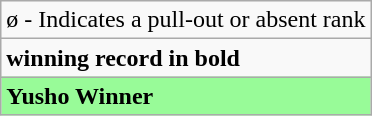<table class="wikitable">
<tr>
<td>ø - Indicates a pull-out or absent rank</td>
</tr>
<tr>
<td><strong>winning record in bold</strong></td>
</tr>
<tr>
<td style="background: PaleGreen;"><strong>Yusho Winner</strong></td>
</tr>
</table>
